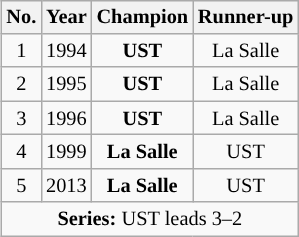<table class="wikitable" style="float: right; margin-right: 0; margin-left: 1em; font-size:85%">
<tr>
<th scope=col>No.</th>
<th scope=col>Year</th>
<th scope=col>Champion</th>
<th scope=col>Runner-up</th>
</tr>
<tr align=center>
<td>1</td>
<td>1994</td>
<td><strong>UST</strong></td>
<td>La Salle</td>
</tr>
<tr align=center>
<td>2</td>
<td>1995</td>
<td><strong>UST</strong></td>
<td>La Salle</td>
</tr>
<tr align=center>
<td>3</td>
<td>1996</td>
<td><strong>UST</strong></td>
<td>La Salle</td>
</tr>
<tr align=center>
<td>4</td>
<td>1999</td>
<td><strong>La Salle</strong></td>
<td>UST</td>
</tr>
<tr align=center>
<td>5</td>
<td>2013</td>
<td><strong>La Salle</strong></td>
<td>UST</td>
</tr>
<tr align=center>
<td colspan=4><strong>Series:</strong> UST leads 3–2</td>
</tr>
</table>
